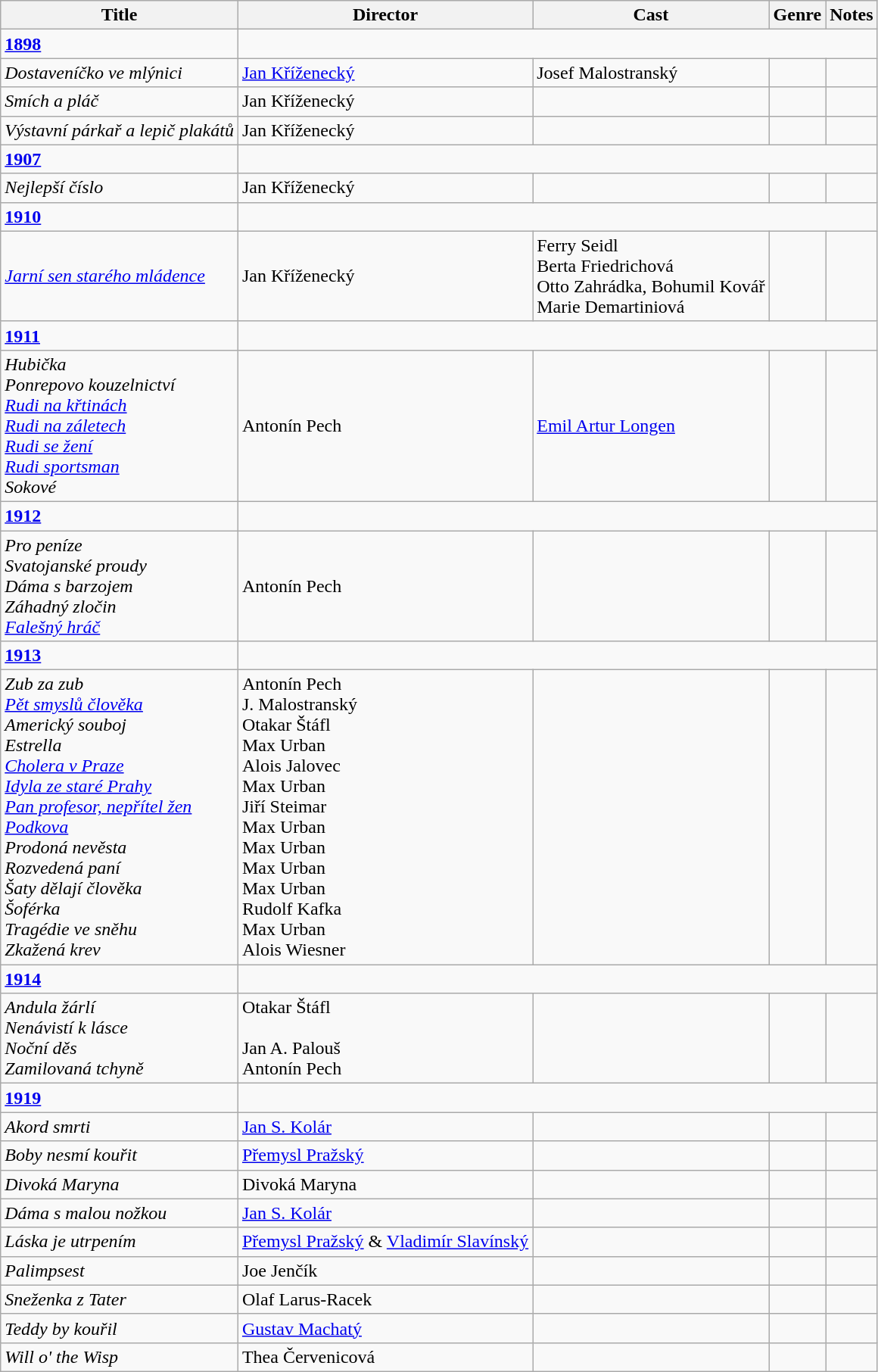<table class="wikitable">
<tr>
<th>Title</th>
<th>Director</th>
<th>Cast</th>
<th>Genre</th>
<th>Notes</th>
</tr>
<tr>
<td><strong><a href='#'>1898</a></strong></td>
</tr>
<tr>
<td><em>Dostaveníčko ve mlýnici </em></td>
<td><a href='#'>Jan Kříženecký</a></td>
<td>Josef Malostranský</td>
<td></td>
<td></td>
</tr>
<tr>
<td><em>Smích a pláč</em></td>
<td>Jan Kříženecký</td>
<td></td>
<td></td>
<td></td>
</tr>
<tr>
<td><em>Výstavní párkař a lepič plakátů</em></td>
<td>Jan Kříženecký</td>
<td></td>
<td></td>
<td></td>
</tr>
<tr>
<td><strong><a href='#'>1907</a></strong></td>
</tr>
<tr>
<td><em>Nejlepší číslo</em></td>
<td>Jan Kříženecký</td>
<td></td>
<td></td>
<td></td>
</tr>
<tr>
<td><strong><a href='#'>1910</a></strong></td>
</tr>
<tr>
<td><em><a href='#'>Jarní sen starého mládence</a></em></td>
<td>Jan Kříženecký</td>
<td>Ferry Seidl <br> Berta Friedrichová <br>Otto Zahrádka, Bohumil Kovář <br>Marie Demartiniová</td>
<td></td>
<td></td>
</tr>
<tr>
<td><strong><a href='#'>1911</a></strong></td>
</tr>
<tr>
<td><em>Hubička<br>Ponrepovo kouzelnictví<br><a href='#'>Rudi na křtinách</a><br><a href='#'>Rudi na záletech</a><br><a href='#'>Rudi se žení</a><br><a href='#'>Rudi sportsman</a><br>Sokové</em><br></td>
<td>Antonín Pech</td>
<td><a href='#'>Emil Artur Longen</a></td>
<td></td>
<td></td>
</tr>
<tr>
<td><strong><a href='#'>1912</a></strong></td>
</tr>
<tr>
<td><em>Pro peníze<br>Svatojanské proudy<br>Dáma s barzojem<br>Záhadný zločin<br><a href='#'>Falešný hráč</a></em></td>
<td>Antonín Pech</td>
<td></td>
<td></td>
<td></td>
</tr>
<tr>
<td><strong><a href='#'>1913</a></strong></td>
</tr>
<tr>
<td><em>Zub za zub<br><a href='#'>Pět smyslů člověka</a><br>Americký souboj<br>Estrella<br><a href='#'>Cholera v Praze</a><br><a href='#'>Idyla ze staré Prahy</a><br><a href='#'>Pan profesor, nepřítel žen</a><br><a href='#'>Podkova</a><br>Prodoná nevěsta<br>Rozvedená paní<br>Šaty dělají člověka<br>Šoférka<br>Tragédie ve sněhu<br>Zkažená krev<br></em></td>
<td>Antonín Pech<br>J. Malostranský<br>Otakar Štáfl<br>Max Urban <br>Alois Jalovec<br>Max Urban<br>Jiří Steimar<br>Max Urban<br>Max Urban<br>Max Urban<br>Max Urban<br>Rudolf Kafka <br>Max Urban <br>Alois Wiesner</td>
<td></td>
<td></td>
<td></td>
</tr>
<tr>
<td><strong><a href='#'>1914</a></strong></td>
</tr>
<tr>
<td><em>Andula žárlí<br>Nenávistí k lásce<br>Noční děs<br>Zamilovaná tchyně</em></td>
<td>Otakar Štáfl <br><br>Jan A. Palouš<br>Antonín Pech</td>
<td></td>
<td></td>
<td></td>
</tr>
<tr>
<td><strong><a href='#'>1919</a></strong></td>
</tr>
<tr>
<td><em>Akord smrti</em></td>
<td><a href='#'>Jan S. Kolár</a></td>
<td></td>
<td></td>
<td></td>
</tr>
<tr>
<td><em>Boby nesmí kouřit</em></td>
<td><a href='#'>Přemysl Pražský</a></td>
<td></td>
<td></td>
<td></td>
</tr>
<tr>
<td><em>Divoká Maryna</em></td>
<td>Divoká Maryna</td>
<td></td>
<td></td>
<td></td>
</tr>
<tr>
<td><em>Dáma s malou nožkou</em></td>
<td><a href='#'>Jan S. Kolár</a></td>
<td></td>
<td></td>
<td></td>
</tr>
<tr>
<td><em>Láska je utrpením</em></td>
<td><a href='#'>Přemysl Pražský</a> & <a href='#'>Vladimír Slavínský</a></td>
<td></td>
<td></td>
<td></td>
</tr>
<tr>
<td><em>Palimpsest</em></td>
<td>Joe Jenčík</td>
<td></td>
<td></td>
<td></td>
</tr>
<tr>
<td><em>Sneženka z Tater</em></td>
<td>Olaf Larus-Racek</td>
<td></td>
<td></td>
<td></td>
</tr>
<tr>
<td><em>Teddy by kouřil</em></td>
<td><a href='#'>Gustav Machatý</a></td>
<td></td>
<td></td>
<td></td>
</tr>
<tr>
<td><em>Will o' the Wisp</em></td>
<td>Thea Červenicová</td>
<td></td>
<td></td>
<td></td>
</tr>
</table>
